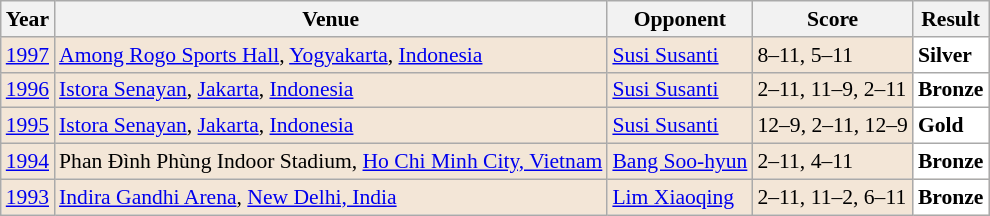<table class="sortable wikitable" style="font-size: 90%;">
<tr>
<th>Year</th>
<th>Venue</th>
<th>Opponent</th>
<th>Score</th>
<th>Result</th>
</tr>
<tr style="background:#F3E6D7">
<td align="center"><a href='#'>1997</a></td>
<td align="left"><a href='#'>Among Rogo Sports Hall</a>, <a href='#'>Yogyakarta</a>, <a href='#'>Indonesia</a></td>
<td align="left"> <a href='#'>Susi Susanti</a></td>
<td align="left">8–11, 5–11</td>
<td style="text-align:left; background:white"> <strong>Silver</strong></td>
</tr>
<tr style="background:#F3E6D7">
<td align="center"><a href='#'>1996</a></td>
<td align="left"><a href='#'>Istora Senayan</a>, <a href='#'>Jakarta</a>, <a href='#'>Indonesia</a></td>
<td align="left"> <a href='#'>Susi Susanti</a></td>
<td align="left">2–11, 11–9, 2–11</td>
<td style="text-align:left; background:white"> <strong>Bronze</strong></td>
</tr>
<tr style="background:#F3E6D7">
<td align="center"><a href='#'>1995</a></td>
<td align="left"><a href='#'>Istora Senayan</a>, <a href='#'>Jakarta</a>, <a href='#'>Indonesia</a></td>
<td align="left"> <a href='#'>Susi Susanti</a></td>
<td align="left">12–9, 2–11, 12–9</td>
<td style="text-align:left; background:white"> <strong>Gold</strong></td>
</tr>
<tr style="background:#F3E6D7">
<td align="center"><a href='#'>1994</a></td>
<td align="left">Phan Đình Phùng Indoor Stadium, <a href='#'>Ho Chi Minh City, Vietnam</a></td>
<td align="left"> <a href='#'>Bang Soo-hyun</a></td>
<td align="left">2–11, 4–11</td>
<td style="text-align:left; background:white"> <strong>Bronze</strong></td>
</tr>
<tr style="background:#F3E6D7">
<td align="center"><a href='#'>1993</a></td>
<td align="left"><a href='#'>Indira Gandhi Arena</a>, <a href='#'>New Delhi, India</a></td>
<td align="left"> <a href='#'>Lim Xiaoqing</a></td>
<td align="left">2–11, 11–2, 6–11</td>
<td style="text-align:left; background:white"> <strong>Bronze</strong></td>
</tr>
</table>
